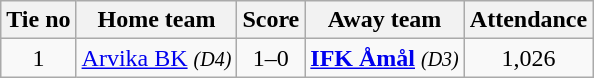<table class="wikitable" style="text-align:center">
<tr>
<th style= width="40px">Tie no</th>
<th style= width="150px">Home team</th>
<th style= width="60px">Score</th>
<th style= width="150px">Away team</th>
<th style= width="30px">Attendance</th>
</tr>
<tr>
<td>1</td>
<td><a href='#'>Arvika BK</a> <em><small>(D4)</small></em></td>
<td>1–0</td>
<td><strong><a href='#'>IFK Åmål</a></strong> <em><small>(D3)</small></em></td>
<td>1,026</td>
</tr>
</table>
